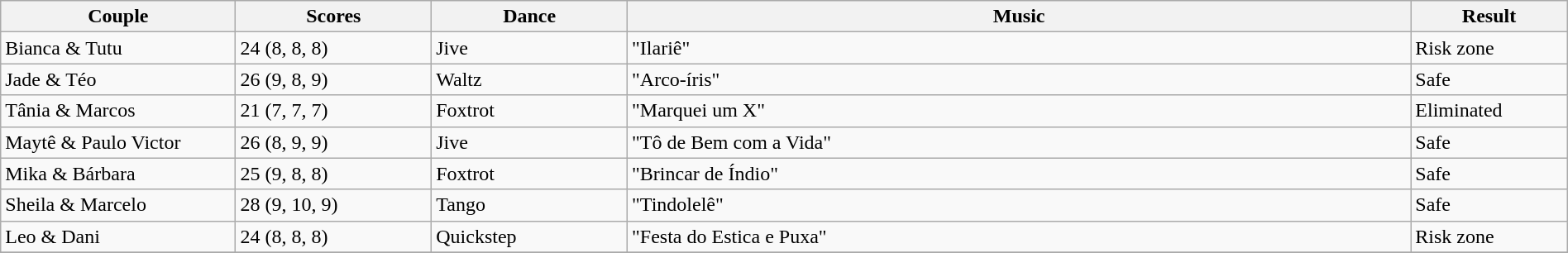<table class="wikitable sortable" style="width:100%;">
<tr>
<th style="width:15.0%;">Couple</th>
<th style="width:12.5%;">Scores</th>
<th style="width:12.5%;">Dance</th>
<th style="width:50.0%;">Music</th>
<th style="width:10.0%;">Result</th>
</tr>
<tr>
<td>Bianca & Tutu</td>
<td>24 (8, 8, 8)</td>
<td>Jive</td>
<td>"Ilariê"</td>
<td>Risk zone</td>
</tr>
<tr>
<td>Jade & Téo</td>
<td>26 (9, 8, 9)</td>
<td>Waltz</td>
<td>"Arco-íris"</td>
<td>Safe</td>
</tr>
<tr>
<td>Tânia & Marcos</td>
<td>21 (7, 7, 7)</td>
<td>Foxtrot</td>
<td>"Marquei um X"</td>
<td>Eliminated</td>
</tr>
<tr>
<td>Maytê & Paulo Victor</td>
<td>26 (8, 9, 9)</td>
<td>Jive</td>
<td>"Tô de Bem com a Vida"</td>
<td>Safe</td>
</tr>
<tr>
<td>Mika & Bárbara</td>
<td>25 (9, 8, 8)</td>
<td>Foxtrot</td>
<td>"Brincar de Índio"</td>
<td>Safe</td>
</tr>
<tr>
<td>Sheila & Marcelo</td>
<td>28 (9, 10, 9)</td>
<td>Tango</td>
<td>"Tindolelê"</td>
<td>Safe</td>
</tr>
<tr>
<td>Leo & Dani</td>
<td>24 (8, 8, 8)</td>
<td>Quickstep</td>
<td>"Festa do Estica e Puxa"</td>
<td>Risk zone</td>
</tr>
<tr>
</tr>
</table>
